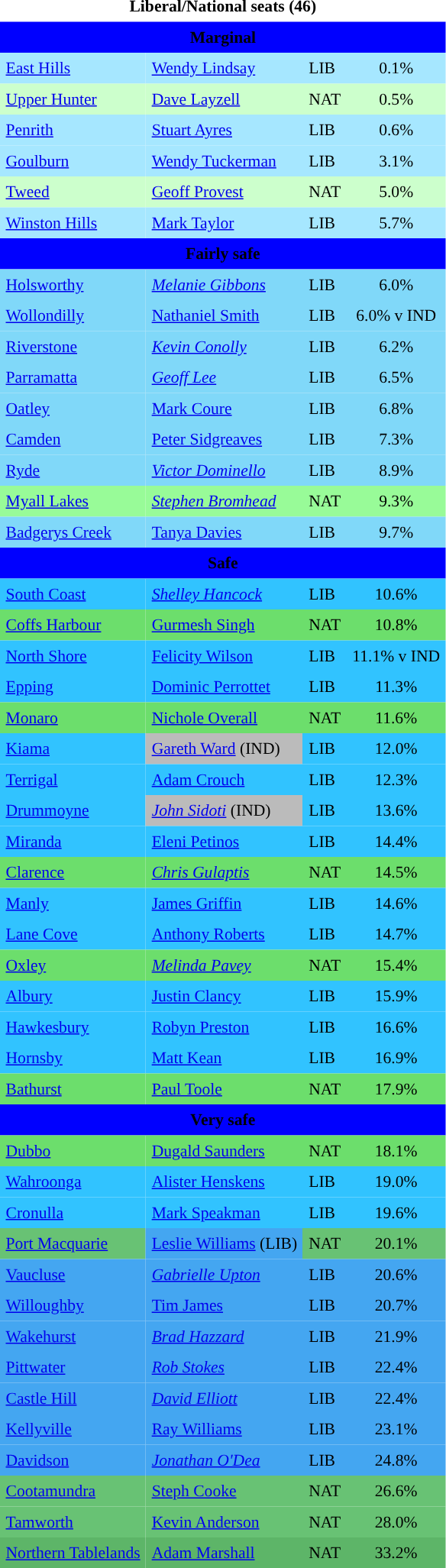<table class="toccolours" cellpadding="5" cellspacing="0" style="float:left; margin-right:.5em; margin-top:.4em; font-size:90%;">
<tr>
<td COLSPAN=4 align="center"><strong>Liberal/National seats (46)</strong></td>
</tr>
<tr>
<td COLSPAN=4 align="center" bgcolor="Blue"><span><strong>Marginal</strong></span></td>
</tr>
<tr>
<td align="left" bgcolor="A6E7FF"><a href='#'>East Hills</a></td>
<td align="left" bgcolor="A6E7FF"><a href='#'>Wendy Lindsay</a></td>
<td align="left" bgcolor="A6E7FF">LIB</td>
<td align="center" bgcolor="A6E7FF">0.1%</td>
</tr>
<tr>
<td align="left" bgcolor="CCFFCC"><a href='#'>Upper Hunter</a></td>
<td align="left" bgcolor="CCFFCC"><a href='#'>Dave Layzell</a></td>
<td align="left" bgcolor="CCFFCC">NAT</td>
<td align="center" bgcolor="CCFFCC">0.5%</td>
</tr>
<tr>
<td align="left" bgcolor="A6E7FF"><a href='#'>Penrith</a></td>
<td align="left" bgcolor="A6E7FF"><a href='#'>Stuart Ayres</a></td>
<td align="left" bgcolor="A6E7FF">LIB</td>
<td align="center" bgcolor="A6E7FF">0.6%</td>
</tr>
<tr>
<td align="left" bgcolor="A6E7FF"><a href='#'>Goulburn</a></td>
<td align="left" bgcolor="A6E7FF"><a href='#'>Wendy Tuckerman</a></td>
<td align="left" bgcolor="A6E7FF">LIB</td>
<td align="center" bgcolor="A6E7FF">3.1%</td>
</tr>
<tr>
<td align="left" bgcolor="CCFFCC"><a href='#'>Tweed</a></td>
<td align="left" bgcolor="CCFFCC"><a href='#'>Geoff Provest</a></td>
<td align="left" bgcolor="CCFFCC">NAT</td>
<td align="center" bgcolor="CCFFCC">5.0%</td>
</tr>
<tr>
<td align="left" bgcolor="A6E7FF"><a href='#'>Winston Hills</a></td>
<td align="left" bgcolor="A6E7FF"><a href='#'>Mark Taylor</a></td>
<td align="left" bgcolor="A6E7FF">LIB</td>
<td align="center" bgcolor="A6E7FF">5.7%</td>
</tr>
<tr>
<td COLSPAN=4 align="center" bgcolor="Blue"><span><strong>Fairly safe</strong></span></td>
</tr>
<tr>
<td align="left" bgcolor="80D8F9"><a href='#'>Holsworthy</a></td>
<td align="left" bgcolor="80D8F9"><em><a href='#'>Melanie Gibbons</a></em></td>
<td align="left" bgcolor="80D8F9">LIB</td>
<td align="center" bgcolor="80D8F9">6.0%</td>
</tr>
<tr>
<td align="left" bgcolor="80D8F9"><a href='#'>Wollondilly</a></td>
<td align="left" bgcolor="80D8F9"><a href='#'>Nathaniel Smith</a></td>
<td align="left" bgcolor="80D8F9">LIB</td>
<td align="center" bgcolor="80D8F9">6.0% v IND</td>
</tr>
<tr>
<td align="left" bgcolor="80D8F9"><a href='#'>Riverstone</a></td>
<td align="left" bgcolor="80D8F9"><em><a href='#'>Kevin Conolly</a></em></td>
<td align="left" bgcolor="80D8F9">LIB</td>
<td align="center" bgcolor="80D8F9">6.2%</td>
</tr>
<tr>
<td align="left" bgcolor="80D8F9"><a href='#'>Parramatta</a></td>
<td align="left" bgcolor="80D8F9"><em><a href='#'>Geoff Lee</a></em></td>
<td align="left" bgcolor="80D8F9">LIB</td>
<td align="center" bgcolor="80D8F9">6.5%</td>
</tr>
<tr>
<td align="left" bgcolor="80D8F9"><a href='#'>Oatley</a></td>
<td align="left" bgcolor="80D8F9"><a href='#'>Mark Coure</a></td>
<td align="left" bgcolor="80D8F9">LIB</td>
<td align="center" bgcolor="80D8F9">6.8%</td>
</tr>
<tr>
<td align="left" bgcolor="80D8F9"><a href='#'>Camden</a></td>
<td align="left" bgcolor="80D8F9"><a href='#'>Peter Sidgreaves</a></td>
<td align="left" bgcolor="80D8F9">LIB</td>
<td align="center" bgcolor="80D8F9">7.3%</td>
</tr>
<tr>
<td align="left" bgcolor="80D8F9"><a href='#'>Ryde</a></td>
<td align="left" bgcolor="80D8F9"><em><a href='#'>Victor Dominello</a></em></td>
<td align="left" bgcolor="80D8F9">LIB</td>
<td align="center" bgcolor="80D8F9">8.9%</td>
</tr>
<tr>
<td align="left" bgcolor="98FB98"><a href='#'>Myall Lakes</a></td>
<td align="left" bgcolor="98FB98"><em><a href='#'>Stephen Bromhead</a></em></td>
<td align="left" bgcolor="98FB98">NAT</td>
<td align="center" bgcolor="98FB98">9.3%</td>
</tr>
<tr>
<td align="left" bgcolor="80D8F9"><a href='#'>Badgerys Creek</a></td>
<td align="left" bgcolor="80D8F9"><a href='#'>Tanya Davies</a></td>
<td align="left" bgcolor="80D8F9">LIB</td>
<td align="center" bgcolor="80D8F9">9.7%</td>
</tr>
<tr>
<td COLSPAN=4 align="center" bgcolor="blue"><span><strong>Safe</strong></span></td>
</tr>
<tr>
<td align="left" bgcolor="31C3FF"><a href='#'>South Coast</a></td>
<td align="left" bgcolor="31C3FF"><em><a href='#'>Shelley Hancock</a></em></td>
<td align="left" bgcolor="31C3FF">LIB</td>
<td align="center" bgcolor="31C3FF">10.6%</td>
</tr>
<tr>
<td align="left" bgcolor="6cde6c"><a href='#'>Coffs Harbour</a></td>
<td align="left" bgcolor="6cde6c"><a href='#'>Gurmesh Singh</a></td>
<td align="left" bgcolor="6cde6c">NAT</td>
<td align="center" bgcolor="6cde6c">10.8%</td>
</tr>
<tr>
<td align="left" bgcolor="31C3FF"><a href='#'>North Shore</a></td>
<td align="left" bgcolor="31C3FF"><a href='#'>Felicity Wilson</a></td>
<td align="left" bgcolor="31C3FF">LIB</td>
<td align="center" bgcolor="31C3FF">11.1% v IND</td>
</tr>
<tr>
<td align="left" bgcolor="31C3FF"><a href='#'>Epping</a></td>
<td align="left" bgcolor="31C3FF"><a href='#'>Dominic Perrottet</a></td>
<td align="left" bgcolor="31C3FF">LIB</td>
<td align="center" bgcolor="31C3FF">11.3%</td>
</tr>
<tr>
<td align="left" bgcolor="6cde6c"><a href='#'>Monaro</a></td>
<td align="left" bgcolor="6cde6c"><a href='#'>Nichole Overall</a></td>
<td align="left" bgcolor="6cde6c">NAT</td>
<td align="center" bgcolor="6cde6c">11.6%</td>
</tr>
<tr>
<td align="left" bgcolor="31C3FF"><a href='#'>Kiama</a></td>
<td align="left" bgcolor="BBBBBB"><a href='#'>Gareth Ward</a> (IND)</td>
<td align="left" bgcolor="31C3FF">LIB</td>
<td align="center" bgcolor="31C3FF">12.0%</td>
</tr>
<tr>
<td align="left" bgcolor="31C3FF"><a href='#'>Terrigal</a></td>
<td align="left" bgcolor="31C3FF"><a href='#'>Adam Crouch</a></td>
<td align="left" bgcolor="31C3FF">LIB</td>
<td align="center" bgcolor="31C3FF">12.3%</td>
</tr>
<tr>
<td align="left" bgcolor="31C3FF"><a href='#'>Drummoyne</a></td>
<td align="left" bgcolor="BBBBBB"><em><a href='#'>John Sidoti</a></em> (IND)</td>
<td align="left" bgcolor="31C3FF">LIB</td>
<td align="center" bgcolor="31C3FF">13.6%</td>
</tr>
<tr>
<td align="left" bgcolor="31C3FF"><a href='#'>Miranda</a></td>
<td align="left" bgcolor="31C3FF"><a href='#'>Eleni Petinos</a></td>
<td align="left" bgcolor="31C3FF">LIB</td>
<td align="center" bgcolor="31C3FF">14.4%</td>
</tr>
<tr>
<td align="left" bgcolor="6cde6c"><a href='#'>Clarence</a></td>
<td align="left" bgcolor="6cde6c"><em><a href='#'>Chris Gulaptis</a></em></td>
<td align="left" bgcolor="6cde6c">NAT</td>
<td align="center" bgcolor="6cde6c">14.5%</td>
</tr>
<tr>
<td align="left" bgcolor="31C3FF"><a href='#'>Manly</a></td>
<td align="left" bgcolor="31C3FF"><a href='#'>James Griffin</a></td>
<td align="left" bgcolor="31C3FF">LIB</td>
<td align="center" bgcolor="31C3FF">14.6%</td>
</tr>
<tr>
<td align="left" bgcolor="31C3FF"><a href='#'>Lane Cove</a></td>
<td align="left" bgcolor="31C3FF"><a href='#'>Anthony Roberts</a></td>
<td align-"left" bgcolor="31C3FF">LIB</td>
<td align="center" bgcolor="31C3FF">14.7%</td>
</tr>
<tr>
<td align="left" bgcolor="6cde6c"><a href='#'>Oxley</a></td>
<td align="left" bgcolor="6cde6c"><em><a href='#'>Melinda Pavey</a></em></td>
<td align="left" bgcolor="6cde6c">NAT</td>
<td align="center" bgcolor="6cde6c">15.4%</td>
</tr>
<tr>
<td align="left" bgcolor="31C3FF"><a href='#'>Albury</a></td>
<td align="left" bgcolor="31C3FF"><a href='#'>Justin Clancy</a></td>
<td align="left" bgcolor="31C3FF">LIB</td>
<td align="center" bgcolor="31C3FF">15.9%</td>
</tr>
<tr>
<td align="left" bgcolor="31C3FF"><a href='#'>Hawkesbury</a></td>
<td align="left" bgcolor="31C3FF"><a href='#'>Robyn Preston</a></td>
<td align="left" bgcolor="31C3FF">LIB</td>
<td align="center" bgcolor="31C3FF">16.6%</td>
</tr>
<tr>
<td align="left" bgcolor="31C3FF"><a href='#'>Hornsby</a></td>
<td align="left" bgcolor="31C3FF"><a href='#'>Matt Kean</a></td>
<td align="left" bgcolor="31C3FF">LIB</td>
<td align="center" bgcolor="31C3FF">16.9%</td>
</tr>
<tr>
<td align="left" bgcolor="6cde6c"><a href='#'>Bathurst</a></td>
<td align="left" bgcolor="6cde6c"><a href='#'>Paul Toole</a></td>
<td align="left" bgcolor="6cde6c">NAT</td>
<td align="center" bgcolor="6cde6c">17.9%</td>
</tr>
<tr>
<td COLSPAN=4 align="center" bgcolor="Blue"><span><strong>Very safe</strong></span></td>
</tr>
<tr>
<td align="left" bgcolor="6cde6c"><a href='#'>Dubbo</a></td>
<td align="left" bgcolor="6cde6c"><a href='#'>Dugald Saunders</a></td>
<td align="left" bgcolor="6cde6c">NAT</td>
<td align="center" bgcolor="6cde6c">18.1%</td>
</tr>
<tr>
<td align="left" bgcolor="31C3FF"><a href='#'>Wahroonga</a></td>
<td align="left" bgcolor="31C3FF"><a href='#'>Alister Henskens</a></td>
<td align="left" bgcolor="31C3FF">LIB</td>
<td align="center" bgcolor="31C3FF">19.0%</td>
</tr>
<tr>
<td align="left" bgcolor="31C3FF"><a href='#'>Cronulla</a></td>
<td align="left" bgcolor="31C3FF"><a href='#'>Mark Speakman</a></td>
<td align="left" bgcolor="31C3FF">LIB</td>
<td align="center" bgcolor="31C3FF">19.6%</td>
</tr>
<tr>
<td align="left" bgcolor="68c274"><a href='#'>Port Macquarie</a></td>
<td align="left" bgcolor="44A6F1"><a href='#'>Leslie Williams</a> (LIB)</td>
<td align="left" bgcolor="68c274">NAT</td>
<td align="center" bgcolor="68c274">20.1%</td>
</tr>
<tr>
<td align="left" bgcolor="44A6F1"><a href='#'>Vaucluse</a></td>
<td align="left" bgcolor="44A6F1"><em><a href='#'>Gabrielle Upton</a></em></td>
<td align="left" bgcolor="44A6F1">LIB</td>
<td align="center" bgcolor="44A6F1">20.6%</td>
</tr>
<tr>
<td align="left" bgcolor="44A6F1"><a href='#'>Willoughby</a></td>
<td align="left" bgcolor="44A6F1"><a href='#'>Tim James</a></td>
<td align="left" bgcolor="44A6F1">LIB</td>
<td align="center" bgcolor="44A6F1">20.7%</td>
</tr>
<tr>
<td align="left" bgcolor="44A6F1"><a href='#'>Wakehurst</a></td>
<td align="left" bgcolor="44A6F1"><em><a href='#'>Brad Hazzard</a></em></td>
<td align="left" bgcolor="44A6F1">LIB</td>
<td align="center" bgcolor="44A6F1">21.9%</td>
</tr>
<tr>
<td align="left" bgcolor="44A6F1"><a href='#'>Pittwater</a></td>
<td align="left" bgcolor="44A6F1"><em><a href='#'>Rob Stokes</a></em></td>
<td align="left" bgcolor="44A6F1">LIB</td>
<td align="center" bgcolor="44A6F1">22.4%</td>
</tr>
<tr>
<td align="left" bgcolor="44A6F1"><a href='#'>Castle Hill</a></td>
<td align="left" bgcolor="44A6F1"><em><a href='#'>David Elliott</a></em></td>
<td align="left" bgcolor="44A6F1">LIB</td>
<td align="center" bgcolor="44A6F1">22.4%</td>
</tr>
<tr>
<td align="left" bgcolor="44A6F1"><a href='#'>Kellyville</a></td>
<td align="left" bgcolor="44A6F1"><a href='#'>Ray Williams</a></td>
<td align="left" bgcolor="44A6F1">LIB</td>
<td align="center" bgcolor="44A6F1">23.1%</td>
</tr>
<tr>
<td align="left" bgcolor="44A6F1"><a href='#'>Davidson</a></td>
<td align="left" bgcolor="44A6F1"><em><a href='#'>Jonathan O'Dea</a></em></td>
<td align="left" bgcolor="44A6F1">LIB</td>
<td align="center" bgcolor="44A6F1">24.8%</td>
</tr>
<tr>
<td align="left" bgcolor="68c274"><a href='#'>Cootamundra</a></td>
<td align="left" bgcolor="68c274"><a href='#'>Steph Cooke</a></td>
<td align="left" bgcolor="68c274">NAT</td>
<td align="center" bgcolor="68c274">26.6%</td>
</tr>
<tr>
<td align="left" bgcolor="68c274"><a href='#'>Tamworth</a></td>
<td align="left" bgcolor="68c274"><a href='#'>Kevin Anderson</a></td>
<td align="left" bgcolor="68c274">NAT</td>
<td align="center" bgcolor="68c274">28.0%</td>
</tr>
<tr>
<td align="left" bgcolor="5db568"><a href='#'>Northern Tablelands</a></td>
<td align="left" bgcolor="5db568"><a href='#'>Adam Marshall</a></td>
<td align="left" bgcolor="5db568">NAT</td>
<td align="center" bgcolor="5db568">33.2%</td>
</tr>
<tr>
</tr>
</table>
